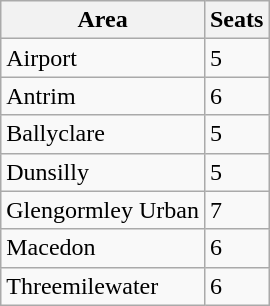<table class="wikitable">
<tr>
<th>Area</th>
<th>Seats</th>
</tr>
<tr>
<td>Airport</td>
<td>5</td>
</tr>
<tr>
<td>Antrim</td>
<td>6</td>
</tr>
<tr>
<td>Ballyclare</td>
<td>5</td>
</tr>
<tr>
<td>Dunsilly</td>
<td>5</td>
</tr>
<tr>
<td>Glengormley Urban</td>
<td>7</td>
</tr>
<tr>
<td>Macedon</td>
<td>6</td>
</tr>
<tr>
<td>Threemilewater</td>
<td>6</td>
</tr>
</table>
